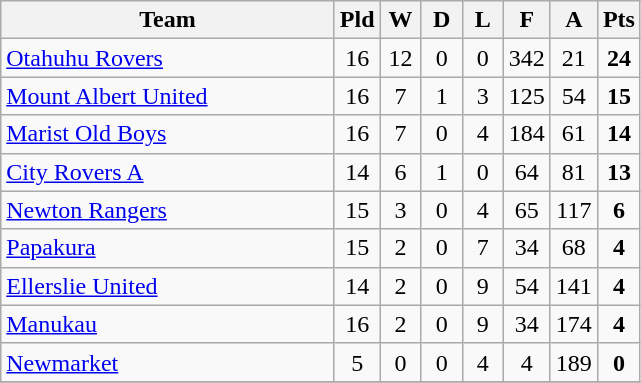<table class="wikitable" style="text-align:center;">
<tr>
<th width=215>Team</th>
<th width=20 abbr="Played">Pld</th>
<th width=20 abbr="Won">W</th>
<th width=20 abbr="Drawn">D</th>
<th width=20 abbr="Lost">L</th>
<th width=20 abbr="For">F</th>
<th width=20 abbr="Against">A</th>
<th width=20 abbr="Points">Pts</th>
</tr>
<tr>
<td style="text-align:left;"><a href='#'>Otahuhu Rovers</a></td>
<td>16</td>
<td>12</td>
<td>0</td>
<td>0</td>
<td>342</td>
<td>21</td>
<td><strong>24</strong></td>
</tr>
<tr>
<td style="text-align:left;"><a href='#'>Mount Albert United</a></td>
<td>16</td>
<td>7</td>
<td>1</td>
<td>3</td>
<td>125</td>
<td>54</td>
<td><strong>15</strong></td>
</tr>
<tr>
<td style="text-align:left;"><a href='#'>Marist Old Boys</a></td>
<td>16</td>
<td>7</td>
<td>0</td>
<td>4</td>
<td>184</td>
<td>61</td>
<td><strong>14</strong></td>
</tr>
<tr>
<td style="text-align:left;"><a href='#'>City Rovers A</a></td>
<td>14</td>
<td>6</td>
<td>1</td>
<td>0</td>
<td>64</td>
<td>81</td>
<td><strong>13</strong></td>
</tr>
<tr>
<td style="text-align:left;"><a href='#'>Newton Rangers</a></td>
<td>15</td>
<td>3</td>
<td>0</td>
<td>4</td>
<td>65</td>
<td>117</td>
<td><strong>6</strong></td>
</tr>
<tr>
<td style="text-align:left;"><a href='#'>Papakura</a></td>
<td>15</td>
<td>2</td>
<td>0</td>
<td>7</td>
<td>34</td>
<td>68</td>
<td><strong>4</strong></td>
</tr>
<tr>
<td style="text-align:left;"><a href='#'>Ellerslie United</a></td>
<td>14</td>
<td>2</td>
<td>0</td>
<td>9</td>
<td>54</td>
<td>141</td>
<td><strong>4</strong></td>
</tr>
<tr>
<td style="text-align:left;"><a href='#'>Manukau</a></td>
<td>16</td>
<td>2</td>
<td>0</td>
<td>9</td>
<td>34</td>
<td>174</td>
<td><strong>4</strong></td>
</tr>
<tr>
<td style="text-align:left;"><a href='#'>Newmarket</a></td>
<td>5</td>
<td>0</td>
<td>0</td>
<td>4</td>
<td>4</td>
<td>189</td>
<td><strong>0</strong></td>
</tr>
<tr>
</tr>
</table>
